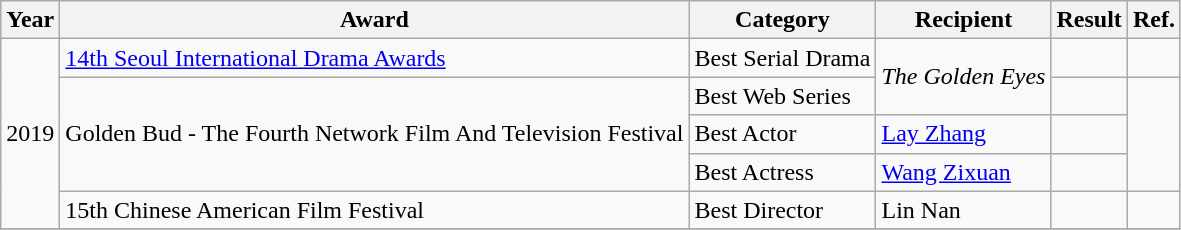<table class="wikitable">
<tr>
<th>Year</th>
<th>Award</th>
<th>Category</th>
<th>Recipient</th>
<th>Result</th>
<th>Ref.</th>
</tr>
<tr>
<td rowspan=5>2019</td>
<td><a href='#'>14th Seoul International Drama Awards</a></td>
<td>Best Serial Drama</td>
<td rowspan=2><em>The Golden Eyes</em></td>
<td></td>
<td></td>
</tr>
<tr>
<td rowspan=3>Golden Bud - The Fourth Network Film And Television Festival</td>
<td>Best Web Series</td>
<td></td>
<td rowspan=3></td>
</tr>
<tr>
<td>Best Actor</td>
<td><a href='#'>Lay Zhang</a></td>
<td></td>
</tr>
<tr>
<td>Best Actress</td>
<td><a href='#'>Wang Zixuan</a></td>
<td></td>
</tr>
<tr>
<td>15th Chinese American Film Festival</td>
<td>Best Director</td>
<td>Lin Nan</td>
<td></td>
<td></td>
</tr>
<tr>
</tr>
</table>
